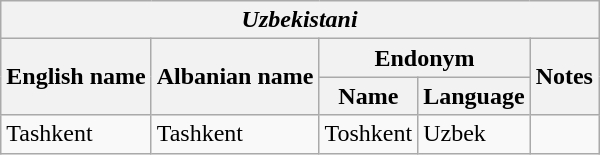<table class="wikitable sortable">
<tr>
<th colspan="5"> <em>Uzbekistani</em></th>
</tr>
<tr>
<th rowspan="2">English name</th>
<th rowspan="2">Albanian name</th>
<th colspan="2">Endonym</th>
<th rowspan="2">Notes</th>
</tr>
<tr>
<th>Name</th>
<th>Language</th>
</tr>
<tr>
<td>Tashkent</td>
<td>Tashkent</td>
<td>Toshkent</td>
<td>Uzbek</td>
<td></td>
</tr>
</table>
